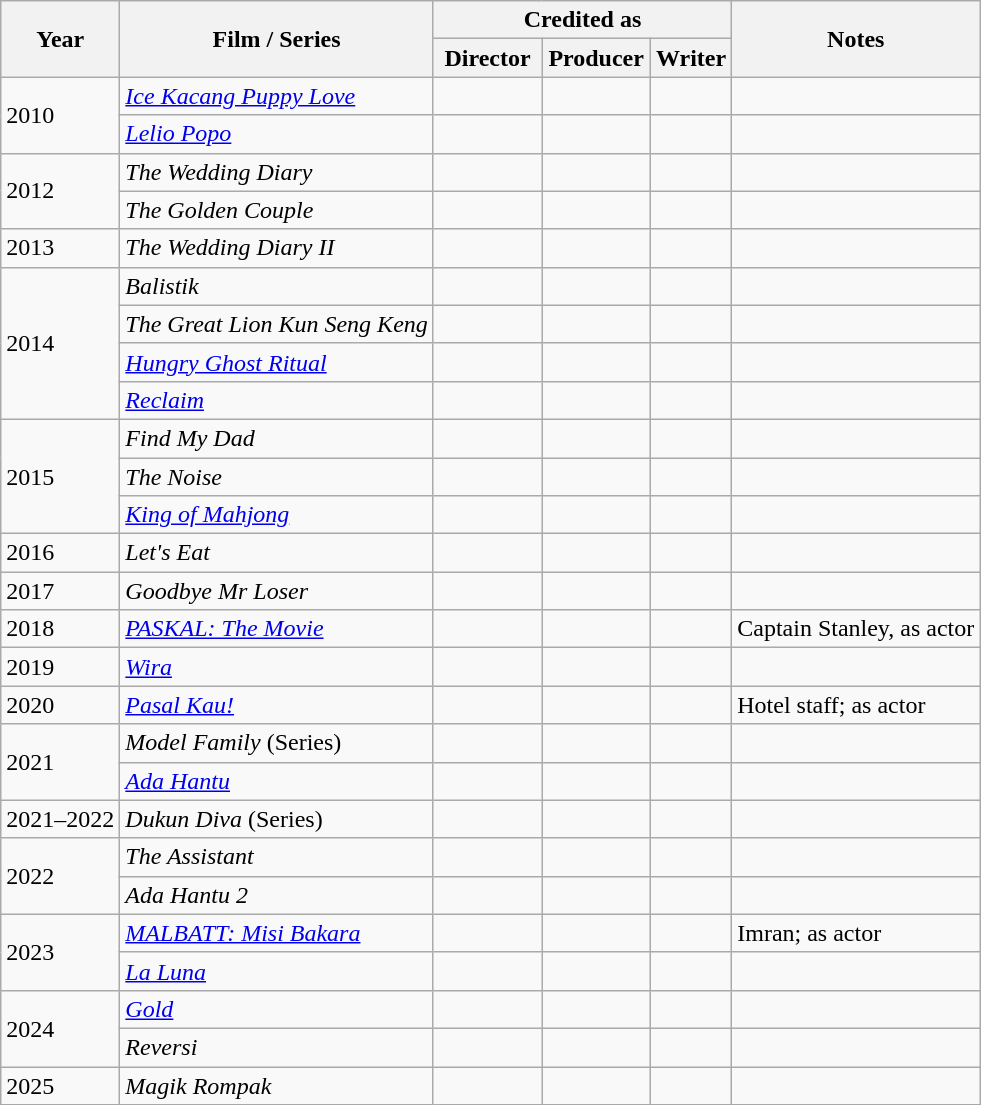<table class="wikitable">
<tr>
<th rowspan="2">Year</th>
<th rowspan="2">Film / Series</th>
<th colspan="3">Credited as</th>
<th rowspan="2">Notes</th>
</tr>
<tr>
<th width="65">Director</th>
<th width="65">Producer</th>
<th>Writer</th>
</tr>
<tr>
<td rowspan="2">2010</td>
<td><em><a href='#'>Ice Kacang Puppy Love</a></em></td>
<td></td>
<td></td>
<td></td>
<td></td>
</tr>
<tr>
<td><em><a href='#'>Lelio Popo</a></em></td>
<td></td>
<td></td>
<td></td>
<td></td>
</tr>
<tr>
<td rowspan="2">2012</td>
<td><em>The Wedding Diary</em></td>
<td></td>
<td></td>
<td></td>
<td></td>
</tr>
<tr>
<td><em>The Golden Couple</em></td>
<td></td>
<td></td>
<td></td>
<td></td>
</tr>
<tr>
<td>2013</td>
<td><em>The Wedding Diary II</em></td>
<td></td>
<td></td>
<td></td>
<td></td>
</tr>
<tr>
<td rowspan="4">2014</td>
<td><em>Balistik</em></td>
<td></td>
<td></td>
<td></td>
<td></td>
</tr>
<tr>
<td><em>The Great Lion Kun Seng Keng</em></td>
<td></td>
<td></td>
<td></td>
<td></td>
</tr>
<tr>
<td><em><a href='#'>Hungry Ghost Ritual</a></em></td>
<td></td>
<td></td>
<td></td>
<td></td>
</tr>
<tr>
<td><em><a href='#'>Reclaim</a></em></td>
<td></td>
<td></td>
<td></td>
<td></td>
</tr>
<tr>
<td rowspan="3">2015</td>
<td><em>Find My Dad</em></td>
<td></td>
<td></td>
<td></td>
<td></td>
</tr>
<tr>
<td><em>The Noise</em></td>
<td></td>
<td></td>
<td></td>
<td></td>
</tr>
<tr>
<td><em><a href='#'>King of Mahjong</a></em></td>
<td></td>
<td></td>
<td></td>
<td></td>
</tr>
<tr>
<td>2016</td>
<td><em>Let's Eat</em></td>
<td></td>
<td></td>
<td></td>
<td></td>
</tr>
<tr>
<td>2017</td>
<td><em>Goodbye Mr Loser</em></td>
<td></td>
<td></td>
<td></td>
<td></td>
</tr>
<tr>
<td>2018</td>
<td><em><a href='#'>PASKAL: The Movie</a></em></td>
<td></td>
<td></td>
<td></td>
<td>Captain Stanley, as actor</td>
</tr>
<tr>
<td>2019</td>
<td><em><a href='#'>Wira</a></em></td>
<td></td>
<td></td>
<td></td>
<td></td>
</tr>
<tr>
<td>2020</td>
<td><em><a href='#'>Pasal Kau!</a></em></td>
<td></td>
<td></td>
<td></td>
<td>Hotel staff; as actor</td>
</tr>
<tr>
<td rowspan="2">2021</td>
<td><em>Model Family</em> (Series)</td>
<td></td>
<td></td>
<td></td>
<td></td>
</tr>
<tr>
<td><em><a href='#'>Ada Hantu</a></em></td>
<td></td>
<td></td>
<td></td>
<td></td>
</tr>
<tr>
<td>2021–2022</td>
<td><em>Dukun Diva</em> (Series)</td>
<td></td>
<td></td>
<td></td>
<td></td>
</tr>
<tr>
<td rowspan="2">2022</td>
<td><em>The Assistant</em></td>
<td></td>
<td></td>
<td></td>
<td></td>
</tr>
<tr>
<td><em>Ada Hantu 2</em></td>
<td></td>
<td></td>
<td></td>
<td></td>
</tr>
<tr>
<td rowspan="2">2023</td>
<td><em><a href='#'>MALBATT: Misi Bakara</a></em></td>
<td></td>
<td></td>
<td></td>
<td>Imran; as actor</td>
</tr>
<tr>
<td><em><a href='#'>La Luna</a></em></td>
<td></td>
<td></td>
<td></td>
<td></td>
</tr>
<tr>
<td rowspan="2">2024</td>
<td><em><a href='#'>Gold</a></em></td>
<td></td>
<td></td>
<td></td>
<td></td>
</tr>
<tr>
<td><em>Reversi</em></td>
<td></td>
<td></td>
<td></td>
<td></td>
</tr>
<tr>
<td>2025</td>
<td><em>Magik Rompak</em></td>
<td></td>
<td></td>
<td></td>
<td></td>
</tr>
</table>
